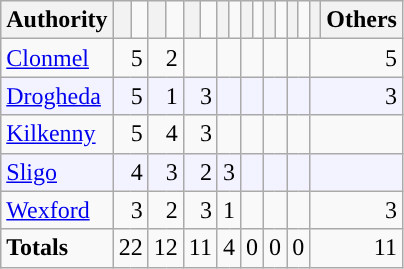<table class="wikitable" style="text-align:right; padding-left:1em">
<tr>
<th align=left>Authority</th>
<th style="background-color: "></th>
<td><a href='#'></a></td>
<th style="background-color: "></th>
<td><a href='#'></a></td>
<th style="background-color: "></th>
<td><a href='#'></a></td>
<th style="background-color: "></th>
<td><a href='#'></a></td>
<th style="background-color: "></th>
<td><a href='#'></a></td>
<th style="background-color: "></th>
<td><a href='#'></a></td>
<th style="background-color: "></th>
<td><a href='#'></a></td>
<th style="background-color: "></th>
<th>Others</th>
</tr>
<tr>
<td align=left><a href='#'>Clonmel</a></td>
<td colspan=2>5</td>
<td colspan=2>2</td>
<td colspan=2></td>
<td colspan=2></td>
<td colspan=2></td>
<td colspan=2></td>
<td colspan=2></td>
<td colspan=2>5</td>
</tr>
<tr bgcolor=F3F3FF>
<td align=left><a href='#'>Drogheda</a></td>
<td colspan=2>5</td>
<td colspan=2>1</td>
<td colspan=2>3</td>
<td colspan=2></td>
<td colspan=2></td>
<td colspan=2></td>
<td colspan=2></td>
<td colspan=2>3</td>
</tr>
<tr>
<td align=left><a href='#'>Kilkenny</a></td>
<td colspan=2>5</td>
<td colspan=2>4</td>
<td colspan=2>3</td>
<td colspan=2></td>
<td colspan=2></td>
<td colspan=2></td>
<td colspan=2></td>
<td colspan=2></td>
</tr>
<tr bgcolor=F3F3FF>
<td align=left><a href='#'>Sligo</a></td>
<td colspan=2>4</td>
<td colspan=2>3</td>
<td colspan=2>2</td>
<td colspan=2>3</td>
<td colspan=2></td>
<td colspan=2></td>
<td colspan=2></td>
<td colspan=2></td>
</tr>
<tr>
<td align=left><a href='#'>Wexford</a></td>
<td colspan=2>3</td>
<td colspan=2>2</td>
<td colspan=2>3</td>
<td colspan=2>1</td>
<td colspan=2></td>
<td colspan=2></td>
<td colspan=2></td>
<td colspan=2>3</td>
</tr>
<tr>
<td align=left><strong>Totals</strong></td>
<td colspan=2>22</td>
<td colspan=2>12</td>
<td colspan=2>11</td>
<td colspan=2>4</td>
<td colspan=2>0</td>
<td colspan=2>0</td>
<td colspan=2>0</td>
<td colspan=2>11</td>
</tr>
</table>
